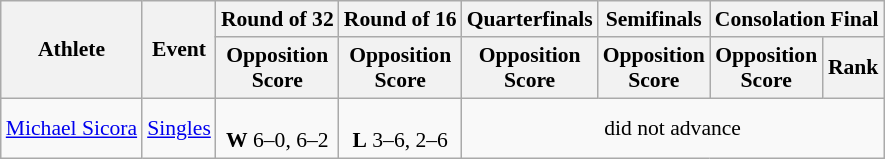<table class="wikitable" border="1" style="font-size:90%">
<tr>
<th rowspan=2>Athlete</th>
<th rowspan=2>Event</th>
<th>Round of 32</th>
<th>Round of 16</th>
<th>Quarterfinals</th>
<th>Semifinals</th>
<th colspan=2>Consolation Final</th>
</tr>
<tr>
<th>Opposition<br>Score</th>
<th>Opposition<br>Score</th>
<th>Opposition<br>Score</th>
<th>Opposition<br>Score</th>
<th>Opposition<br>Score</th>
<th>Rank</th>
</tr>
<tr>
<td><a href='#'>Michael Sicora</a></td>
<td><a href='#'>Singles</a></td>
<td align=center><br> <strong>W</strong> 6–0, 6–2</td>
<td align=center><br> <strong>L</strong> 3–6, 2–6</td>
<td align=center colspan=4>did not advance</td>
</tr>
</table>
